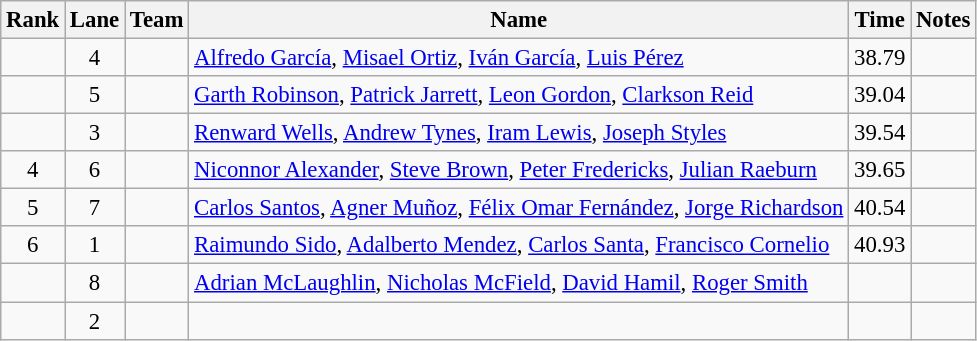<table class="wikitable sortable" style="text-align:center;font-size:95%">
<tr>
<th>Rank</th>
<th>Lane</th>
<th>Team</th>
<th>Name</th>
<th>Time</th>
<th>Notes</th>
</tr>
<tr>
<td></td>
<td>4</td>
<td align=left></td>
<td align=left><a href='#'>Alfredo García</a>, <a href='#'>Misael Ortiz</a>, <a href='#'>Iván García</a>, <a href='#'>Luis Pérez</a></td>
<td>38.79</td>
<td></td>
</tr>
<tr>
<td></td>
<td>5</td>
<td align=left></td>
<td align=left><a href='#'>Garth Robinson</a>, <a href='#'>Patrick Jarrett</a>, <a href='#'>Leon Gordon</a>, <a href='#'>Clarkson Reid</a></td>
<td>39.04</td>
<td></td>
</tr>
<tr>
<td></td>
<td>3</td>
<td align=left></td>
<td align=left><a href='#'>Renward Wells</a>, <a href='#'>Andrew Tynes</a>, <a href='#'>Iram Lewis</a>, <a href='#'>Joseph Styles</a></td>
<td>39.54</td>
<td></td>
</tr>
<tr>
<td>4</td>
<td>6</td>
<td align=left></td>
<td align=left><a href='#'>Niconnor Alexander</a>, <a href='#'>Steve Brown</a>, <a href='#'>Peter Fredericks</a>, <a href='#'>Julian Raeburn</a></td>
<td>39.65</td>
<td></td>
</tr>
<tr>
<td>5</td>
<td>7</td>
<td align=left></td>
<td align=left><a href='#'>Carlos Santos</a>, <a href='#'>Agner Muñoz</a>, <a href='#'>Félix Omar Fernández</a>, <a href='#'>Jorge Richardson</a></td>
<td>40.54</td>
<td></td>
</tr>
<tr>
<td>6</td>
<td>1</td>
<td align=left></td>
<td align=left><a href='#'>Raimundo Sido</a>, <a href='#'>Adalberto Mendez</a>, <a href='#'>Carlos Santa</a>, <a href='#'>Francisco Cornelio</a></td>
<td>40.93</td>
<td></td>
</tr>
<tr>
<td></td>
<td>8</td>
<td align=left></td>
<td align=left><a href='#'>Adrian McLaughlin</a>, <a href='#'>Nicholas McField</a>, <a href='#'>David Hamil</a>, <a href='#'>Roger Smith</a></td>
<td></td>
<td></td>
</tr>
<tr>
<td></td>
<td>2</td>
<td align=left></td>
<td align=left></td>
<td></td>
<td></td>
</tr>
</table>
